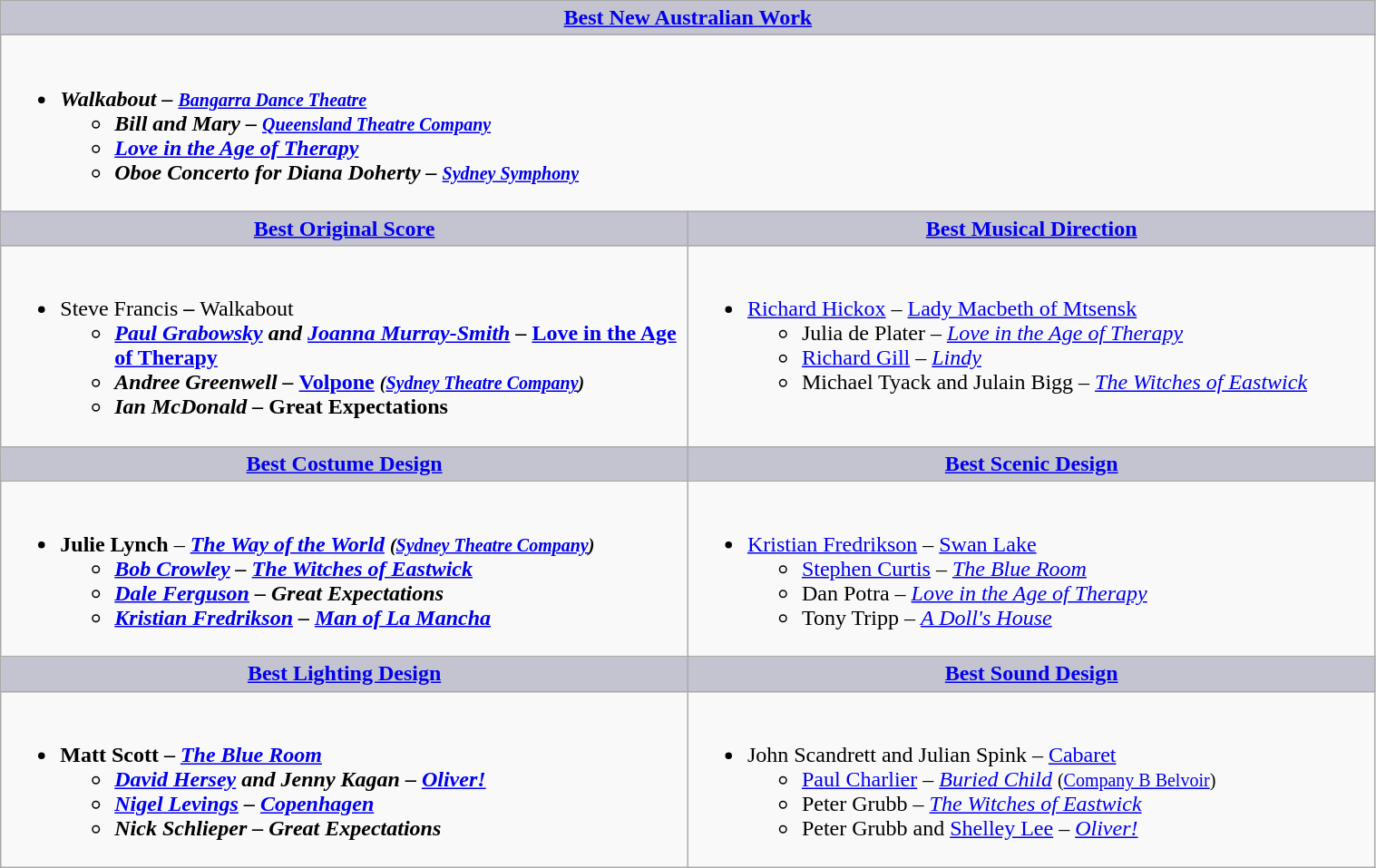<table class=wikitable width="80%" border="1" cellpadding="5" cellspacing="0" align="centre">
<tr>
<th colspan=2 style="background:#C4C3D0;width:50%"><a href='#'>Best New Australian Work</a></th>
</tr>
<tr>
<td colspan=2 valign="top"><br><ul><li><strong><em>Walkabout<em> – <small><a href='#'>Bangarra Dance Theatre</a></small><strong><ul><li></em>Bill and Mary<em> – <small><a href='#'>Queensland Theatre Company</a></small></li><li></em><a href='#'>Love in the Age of Therapy</a><em></li><li></em>Oboe Concerto for Diana Doherty<em> – <small><a href='#'>Sydney Symphony</a></small></li></ul></li></ul></td>
</tr>
<tr>
<th style="background:#C4C3D0;width:50%"><a href='#'>Best Original Score</a></th>
<th style="background:#C4C3D0;width:50%"><a href='#'>Best Musical Direction</a></th>
</tr>
<tr>
<td valign="top"><br><ul><li></strong>Steve Francis<strong> – </em></strong>Walkabout<strong><em><ul><li><a href='#'>Paul Grabowsky</a> and <a href='#'>Joanna Murray-Smith</a> – </em><a href='#'>Love in the Age of Therapy</a><em></li><li>Andree Greenwell – </em><a href='#'>Volpone</a><em> <small>(<a href='#'>Sydney Theatre Company</a>)</small></li><li>Ian McDonald – </em>Great Expectations<em></li></ul></li></ul></td>
<td valign="top"><br><ul><li></strong><a href='#'>Richard Hickox</a> – </em><a href='#'>Lady Macbeth of Mtsensk</a></em></strong><ul><li>Julia de Plater – <em><a href='#'>Love in the Age of Therapy</a></em></li><li><a href='#'>Richard Gill</a> – <em><a href='#'>Lindy</a></em></li><li>Michael Tyack and Julain Bigg – <em><a href='#'>The Witches of Eastwick</a></em></li></ul></li></ul></td>
</tr>
<tr>
<th style="background:#C4C3D0;width:50%"><a href='#'>Best Costume Design</a></th>
<th style="background:#C4C3D0;width:50%"><a href='#'>Best Scenic Design</a></th>
</tr>
<tr>
<td valign="top"><br><ul><li><strong>Julie Lynch</strong> – <strong><em><a href='#'>The Way of the World</a><em> <small>(<a href='#'>Sydney Theatre Company</a>)</small><strong><ul><li><a href='#'>Bob Crowley</a> – </em><a href='#'>The Witches of Eastwick</a><em></li><li><a href='#'>Dale Ferguson</a> – </em>Great Expectations<em></li><li><a href='#'>Kristian Fredrikson</a> – </em><a href='#'>Man of La Mancha</a><em></li></ul></li></ul></td>
<td valign="top"><br><ul><li></strong><a href='#'>Kristian Fredrikson</a> – </em><a href='#'>Swan Lake</a></em></strong><ul><li><a href='#'>Stephen Curtis</a> – <em><a href='#'>The Blue Room</a></em></li><li>Dan Potra – <em><a href='#'>Love in the Age of Therapy</a></em></li><li>Tony Tripp – <em><a href='#'>A Doll's House</a></em></li></ul></li></ul></td>
</tr>
<tr>
<th style="background:#C4C3D0;width:50%"><a href='#'>Best Lighting Design</a></th>
<th style="background:#C4C3D0;width:50%"><a href='#'>Best Sound Design</a></th>
</tr>
<tr>
<td valign="top"><br><ul><li><strong>Matt Scott – <em><a href='#'>The Blue Room</a><strong><em><ul><li><a href='#'>David Hersey</a> and Jenny Kagan – </em><a href='#'>Oliver!</a><em></li><li><a href='#'>Nigel Levings</a> – </em><a href='#'>Copenhagen</a><em></li><li>Nick Schlieper – </em>Great Expectations<em></li></ul></li></ul></td>
<td valign="top"><br><ul><li></strong>John Scandrett and Julian Spink – </em><a href='#'>Cabaret</a></em></strong><ul><li><a href='#'>Paul Charlier</a> – <em><a href='#'>Buried Child</a></em> <small>(<a href='#'>Company B Belvoir</a>)</small></li><li>Peter Grubb – <em><a href='#'>The Witches of Eastwick</a></em></li><li>Peter Grubb and <a href='#'>Shelley Lee</a> – <em><a href='#'>Oliver!</a></em></li></ul></li></ul></td>
</tr>
</table>
